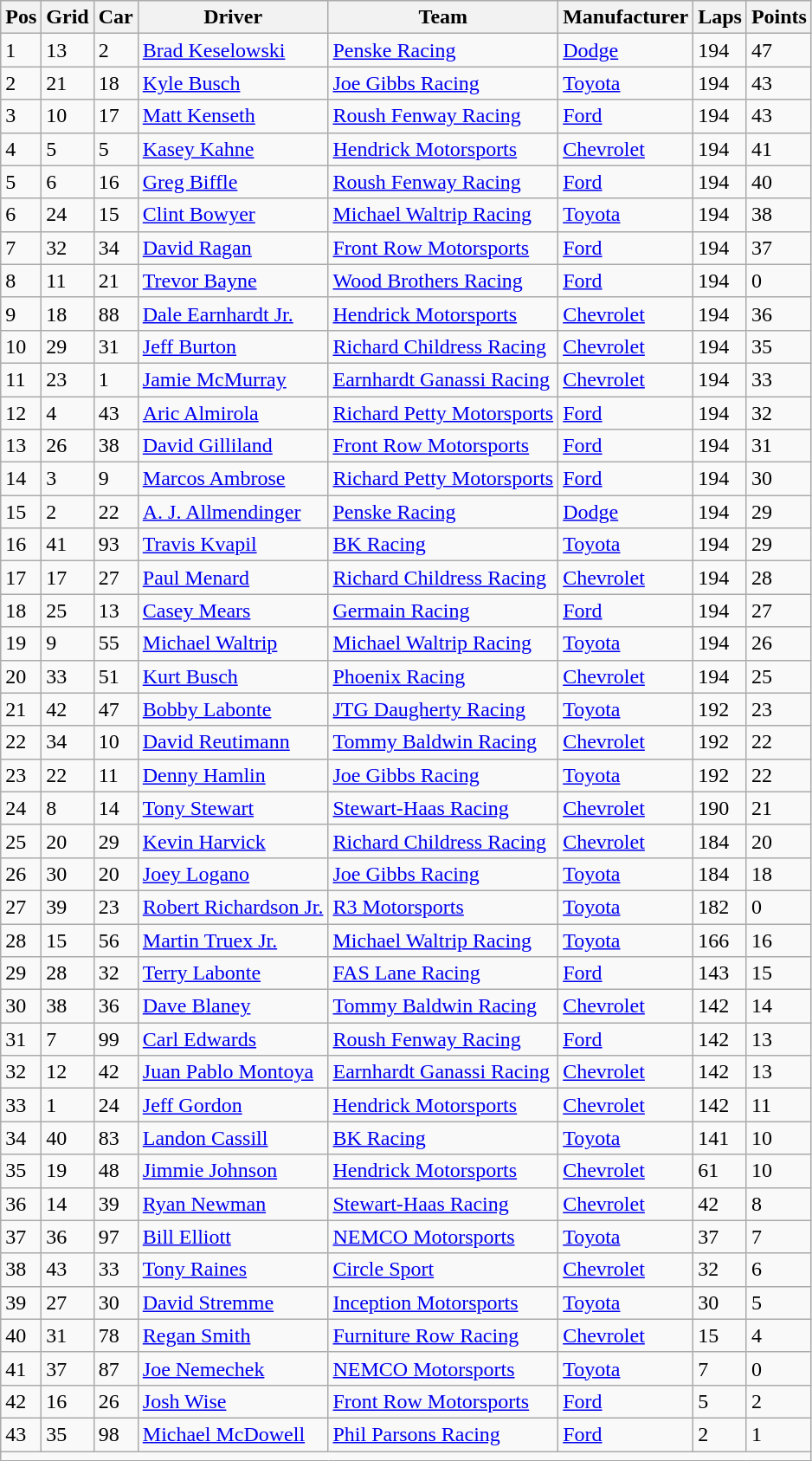<table class="wikitable" border="1">
<tr>
<th>Pos</th>
<th>Grid</th>
<th>Car</th>
<th>Driver</th>
<th>Team</th>
<th>Manufacturer</th>
<th>Laps</th>
<th>Points</th>
</tr>
<tr>
<td>1</td>
<td>13</td>
<td>2</td>
<td><a href='#'>Brad Keselowski</a></td>
<td><a href='#'>Penske Racing</a></td>
<td><a href='#'>Dodge</a></td>
<td>194</td>
<td>47</td>
</tr>
<tr>
<td>2</td>
<td>21</td>
<td>18</td>
<td><a href='#'>Kyle Busch</a></td>
<td><a href='#'>Joe Gibbs Racing</a></td>
<td><a href='#'>Toyota</a></td>
<td>194</td>
<td>43</td>
</tr>
<tr>
<td>3</td>
<td>10</td>
<td>17</td>
<td><a href='#'>Matt Kenseth</a></td>
<td><a href='#'>Roush Fenway Racing</a></td>
<td><a href='#'>Ford</a></td>
<td>194</td>
<td>43</td>
</tr>
<tr>
<td>4</td>
<td>5</td>
<td>5</td>
<td><a href='#'>Kasey Kahne</a></td>
<td><a href='#'>Hendrick Motorsports</a></td>
<td><a href='#'>Chevrolet</a></td>
<td>194</td>
<td>41</td>
</tr>
<tr>
<td>5</td>
<td>6</td>
<td>16</td>
<td><a href='#'>Greg Biffle</a></td>
<td><a href='#'>Roush Fenway Racing</a></td>
<td><a href='#'>Ford</a></td>
<td>194</td>
<td>40</td>
</tr>
<tr>
<td>6</td>
<td>24</td>
<td>15</td>
<td><a href='#'>Clint Bowyer</a></td>
<td><a href='#'>Michael Waltrip Racing</a></td>
<td><a href='#'>Toyota</a></td>
<td>194</td>
<td>38</td>
</tr>
<tr>
<td>7</td>
<td>32</td>
<td>34</td>
<td><a href='#'>David Ragan</a></td>
<td><a href='#'>Front Row Motorsports</a></td>
<td><a href='#'>Ford</a></td>
<td>194</td>
<td>37</td>
</tr>
<tr>
<td>8</td>
<td>11</td>
<td>21</td>
<td><a href='#'>Trevor Bayne</a></td>
<td><a href='#'>Wood Brothers Racing</a></td>
<td><a href='#'>Ford</a></td>
<td>194</td>
<td>0</td>
</tr>
<tr>
<td>9</td>
<td>18</td>
<td>88</td>
<td><a href='#'>Dale Earnhardt Jr.</a></td>
<td><a href='#'>Hendrick Motorsports</a></td>
<td><a href='#'>Chevrolet</a></td>
<td>194</td>
<td>36</td>
</tr>
<tr>
<td>10</td>
<td>29</td>
<td>31</td>
<td><a href='#'>Jeff Burton</a></td>
<td><a href='#'>Richard Childress Racing</a></td>
<td><a href='#'>Chevrolet</a></td>
<td>194</td>
<td>35</td>
</tr>
<tr>
<td>11</td>
<td>23</td>
<td>1</td>
<td><a href='#'>Jamie McMurray</a></td>
<td><a href='#'>Earnhardt Ganassi Racing</a></td>
<td><a href='#'>Chevrolet</a></td>
<td>194</td>
<td>33</td>
</tr>
<tr>
<td>12</td>
<td>4</td>
<td>43</td>
<td><a href='#'>Aric Almirola</a></td>
<td><a href='#'>Richard Petty Motorsports</a></td>
<td><a href='#'>Ford</a></td>
<td>194</td>
<td>32</td>
</tr>
<tr>
<td>13</td>
<td>26</td>
<td>38</td>
<td><a href='#'>David Gilliland</a></td>
<td><a href='#'>Front Row Motorsports</a></td>
<td><a href='#'>Ford</a></td>
<td>194</td>
<td>31</td>
</tr>
<tr>
<td>14</td>
<td>3</td>
<td>9</td>
<td><a href='#'>Marcos Ambrose</a></td>
<td><a href='#'>Richard Petty Motorsports</a></td>
<td><a href='#'>Ford</a></td>
<td>194</td>
<td>30</td>
</tr>
<tr>
<td>15</td>
<td>2</td>
<td>22</td>
<td><a href='#'>A. J. Allmendinger</a></td>
<td><a href='#'>Penske Racing</a></td>
<td><a href='#'>Dodge</a></td>
<td>194</td>
<td>29</td>
</tr>
<tr>
<td>16</td>
<td>41</td>
<td>93</td>
<td><a href='#'>Travis Kvapil</a></td>
<td><a href='#'>BK Racing</a></td>
<td><a href='#'>Toyota</a></td>
<td>194</td>
<td>29</td>
</tr>
<tr>
<td>17</td>
<td>17</td>
<td>27</td>
<td><a href='#'>Paul Menard</a></td>
<td><a href='#'>Richard Childress Racing</a></td>
<td><a href='#'>Chevrolet</a></td>
<td>194</td>
<td>28</td>
</tr>
<tr>
<td>18</td>
<td>25</td>
<td>13</td>
<td><a href='#'>Casey Mears</a></td>
<td><a href='#'>Germain Racing</a></td>
<td><a href='#'>Ford</a></td>
<td>194</td>
<td>27</td>
</tr>
<tr>
<td>19</td>
<td>9</td>
<td>55</td>
<td><a href='#'>Michael Waltrip</a></td>
<td><a href='#'>Michael Waltrip Racing</a></td>
<td><a href='#'>Toyota</a></td>
<td>194</td>
<td>26</td>
</tr>
<tr>
<td>20</td>
<td>33</td>
<td>51</td>
<td><a href='#'>Kurt Busch</a></td>
<td><a href='#'>Phoenix Racing</a></td>
<td><a href='#'>Chevrolet</a></td>
<td>194</td>
<td>25</td>
</tr>
<tr>
<td>21</td>
<td>42</td>
<td>47</td>
<td><a href='#'>Bobby Labonte</a></td>
<td><a href='#'>JTG Daugherty Racing</a></td>
<td><a href='#'>Toyota</a></td>
<td>192</td>
<td>23</td>
</tr>
<tr>
<td>22</td>
<td>34</td>
<td>10</td>
<td><a href='#'>David Reutimann</a></td>
<td><a href='#'>Tommy Baldwin Racing</a></td>
<td><a href='#'>Chevrolet</a></td>
<td>192</td>
<td>22</td>
</tr>
<tr>
<td>23</td>
<td>22</td>
<td>11</td>
<td><a href='#'>Denny Hamlin</a></td>
<td><a href='#'>Joe Gibbs Racing</a></td>
<td><a href='#'>Toyota</a></td>
<td>192</td>
<td>22</td>
</tr>
<tr>
<td>24</td>
<td>8</td>
<td>14</td>
<td><a href='#'>Tony Stewart</a></td>
<td><a href='#'>Stewart-Haas Racing</a></td>
<td><a href='#'>Chevrolet</a></td>
<td>190</td>
<td>21</td>
</tr>
<tr>
<td>25</td>
<td>20</td>
<td>29</td>
<td><a href='#'>Kevin Harvick</a></td>
<td><a href='#'>Richard Childress Racing</a></td>
<td><a href='#'>Chevrolet</a></td>
<td>184</td>
<td>20</td>
</tr>
<tr>
<td>26</td>
<td>30</td>
<td>20</td>
<td><a href='#'>Joey Logano</a></td>
<td><a href='#'>Joe Gibbs Racing</a></td>
<td><a href='#'>Toyota</a></td>
<td>184</td>
<td>18</td>
</tr>
<tr>
<td>27</td>
<td>39</td>
<td>23</td>
<td><a href='#'>Robert Richardson Jr.</a></td>
<td><a href='#'>R3 Motorsports</a></td>
<td><a href='#'>Toyota</a></td>
<td>182</td>
<td>0</td>
</tr>
<tr>
<td>28</td>
<td>15</td>
<td>56</td>
<td><a href='#'>Martin Truex Jr.</a></td>
<td><a href='#'>Michael Waltrip Racing</a></td>
<td><a href='#'>Toyota</a></td>
<td>166</td>
<td>16</td>
</tr>
<tr>
<td>29</td>
<td>28</td>
<td>32</td>
<td><a href='#'>Terry Labonte</a></td>
<td><a href='#'>FAS Lane Racing</a></td>
<td><a href='#'>Ford</a></td>
<td>143</td>
<td>15</td>
</tr>
<tr>
<td>30</td>
<td>38</td>
<td>36</td>
<td><a href='#'>Dave Blaney</a></td>
<td><a href='#'>Tommy Baldwin Racing</a></td>
<td><a href='#'>Chevrolet</a></td>
<td>142</td>
<td>14</td>
</tr>
<tr>
<td>31</td>
<td>7</td>
<td>99</td>
<td><a href='#'>Carl Edwards</a></td>
<td><a href='#'>Roush Fenway Racing</a></td>
<td><a href='#'>Ford</a></td>
<td>142</td>
<td>13</td>
</tr>
<tr>
<td>32</td>
<td>12</td>
<td>42</td>
<td><a href='#'>Juan Pablo Montoya</a></td>
<td><a href='#'>Earnhardt Ganassi Racing</a></td>
<td><a href='#'>Chevrolet</a></td>
<td>142</td>
<td>13</td>
</tr>
<tr>
<td>33</td>
<td>1</td>
<td>24</td>
<td><a href='#'>Jeff Gordon</a></td>
<td><a href='#'>Hendrick Motorsports</a></td>
<td><a href='#'>Chevrolet</a></td>
<td>142</td>
<td>11</td>
</tr>
<tr>
<td>34</td>
<td>40</td>
<td>83</td>
<td><a href='#'>Landon Cassill</a></td>
<td><a href='#'>BK Racing</a></td>
<td><a href='#'>Toyota</a></td>
<td>141</td>
<td>10</td>
</tr>
<tr>
<td>35</td>
<td>19</td>
<td>48</td>
<td><a href='#'>Jimmie Johnson</a></td>
<td><a href='#'>Hendrick Motorsports</a></td>
<td><a href='#'>Chevrolet</a></td>
<td>61</td>
<td>10</td>
</tr>
<tr>
<td>36</td>
<td>14</td>
<td>39</td>
<td><a href='#'>Ryan Newman</a></td>
<td><a href='#'>Stewart-Haas Racing</a></td>
<td><a href='#'>Chevrolet</a></td>
<td>42</td>
<td>8</td>
</tr>
<tr>
<td>37</td>
<td>36</td>
<td>97</td>
<td><a href='#'>Bill Elliott</a></td>
<td><a href='#'>NEMCO Motorsports</a></td>
<td><a href='#'>Toyota</a></td>
<td>37</td>
<td>7</td>
</tr>
<tr>
<td>38</td>
<td>43</td>
<td>33</td>
<td><a href='#'>Tony Raines</a></td>
<td><a href='#'>Circle Sport</a></td>
<td><a href='#'>Chevrolet</a></td>
<td>32</td>
<td>6</td>
</tr>
<tr>
<td>39</td>
<td>27</td>
<td>30</td>
<td><a href='#'>David Stremme</a></td>
<td><a href='#'>Inception Motorsports</a></td>
<td><a href='#'>Toyota</a></td>
<td>30</td>
<td>5</td>
</tr>
<tr>
<td>40</td>
<td>31</td>
<td>78</td>
<td><a href='#'>Regan Smith</a></td>
<td><a href='#'>Furniture Row Racing</a></td>
<td><a href='#'>Chevrolet</a></td>
<td>15</td>
<td>4</td>
</tr>
<tr>
<td>41</td>
<td>37</td>
<td>87</td>
<td><a href='#'>Joe Nemechek</a></td>
<td><a href='#'>NEMCO Motorsports</a></td>
<td><a href='#'>Toyota</a></td>
<td>7</td>
<td>0</td>
</tr>
<tr>
<td>42</td>
<td>16</td>
<td>26</td>
<td><a href='#'>Josh Wise</a></td>
<td><a href='#'>Front Row Motorsports</a></td>
<td><a href='#'>Ford</a></td>
<td>5</td>
<td>2</td>
</tr>
<tr>
<td>43</td>
<td>35</td>
<td>98</td>
<td><a href='#'>Michael McDowell</a></td>
<td><a href='#'>Phil Parsons Racing</a></td>
<td><a href='#'>Ford</a></td>
<td>2</td>
<td>1</td>
</tr>
<tr class="sortbottom">
<td colspan="9"></td>
</tr>
</table>
